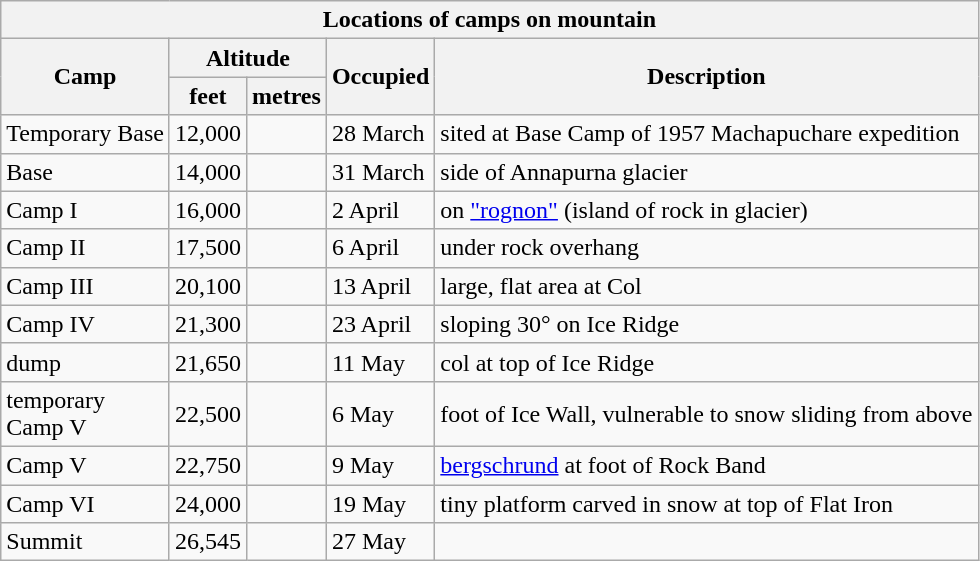<table class="wikitable">
<tr>
<th colspan="5">Locations of camps on mountain</th>
</tr>
<tr>
<th rowspan="2">Camp</th>
<th colspan="2">Altitude</th>
<th rowspan="2">Occupied</th>
<th rowspan="2">Description</th>
</tr>
<tr>
<th>feet</th>
<th>metres</th>
</tr>
<tr>
<td>Temporary Base</td>
<td>12,000</td>
<td></td>
<td>28 March<br></td>
<td>sited at Base Camp of 1957 Machapuchare expedition</td>
</tr>
<tr>
<td>Base</td>
<td>14,000</td>
<td></td>
<td>31 March</td>
<td>side of Annapurna glacier</td>
</tr>
<tr>
<td>Camp I</td>
<td>16,000</td>
<td></td>
<td>2 April</td>
<td>on <a href='#'>"rognon"</a> (island of rock in glacier)</td>
</tr>
<tr>
<td>Camp II</td>
<td>17,500</td>
<td></td>
<td>6 April</td>
<td>under rock overhang</td>
</tr>
<tr>
<td>Camp III</td>
<td>20,100</td>
<td></td>
<td>13 April</td>
<td>large, flat area at Col</td>
</tr>
<tr>
<td>Camp IV</td>
<td>21,300</td>
<td></td>
<td>23 April</td>
<td>sloping 30°  on Ice Ridge</td>
</tr>
<tr>
<td>dump</td>
<td>21,650</td>
<td></td>
<td>11 May</td>
<td>col at top of Ice Ridge</td>
</tr>
<tr>
<td>temporary<br> Camp V</td>
<td>22,500<br></td>
<td></td>
<td>6 May</td>
<td>foot of Ice Wall, vulnerable to snow sliding from above</td>
</tr>
<tr>
<td>Camp V</td>
<td>22,750</td>
<td></td>
<td>9 May</td>
<td><a href='#'>bergschrund</a> at foot of Rock Band</td>
</tr>
<tr>
<td>Camp VI</td>
<td>24,000</td>
<td></td>
<td>19 May</td>
<td>tiny platform carved in snow at top of Flat Iron</td>
</tr>
<tr>
<td>Summit</td>
<td>26,545</td>
<td></td>
<td>27 May</td>
<td></td>
</tr>
</table>
